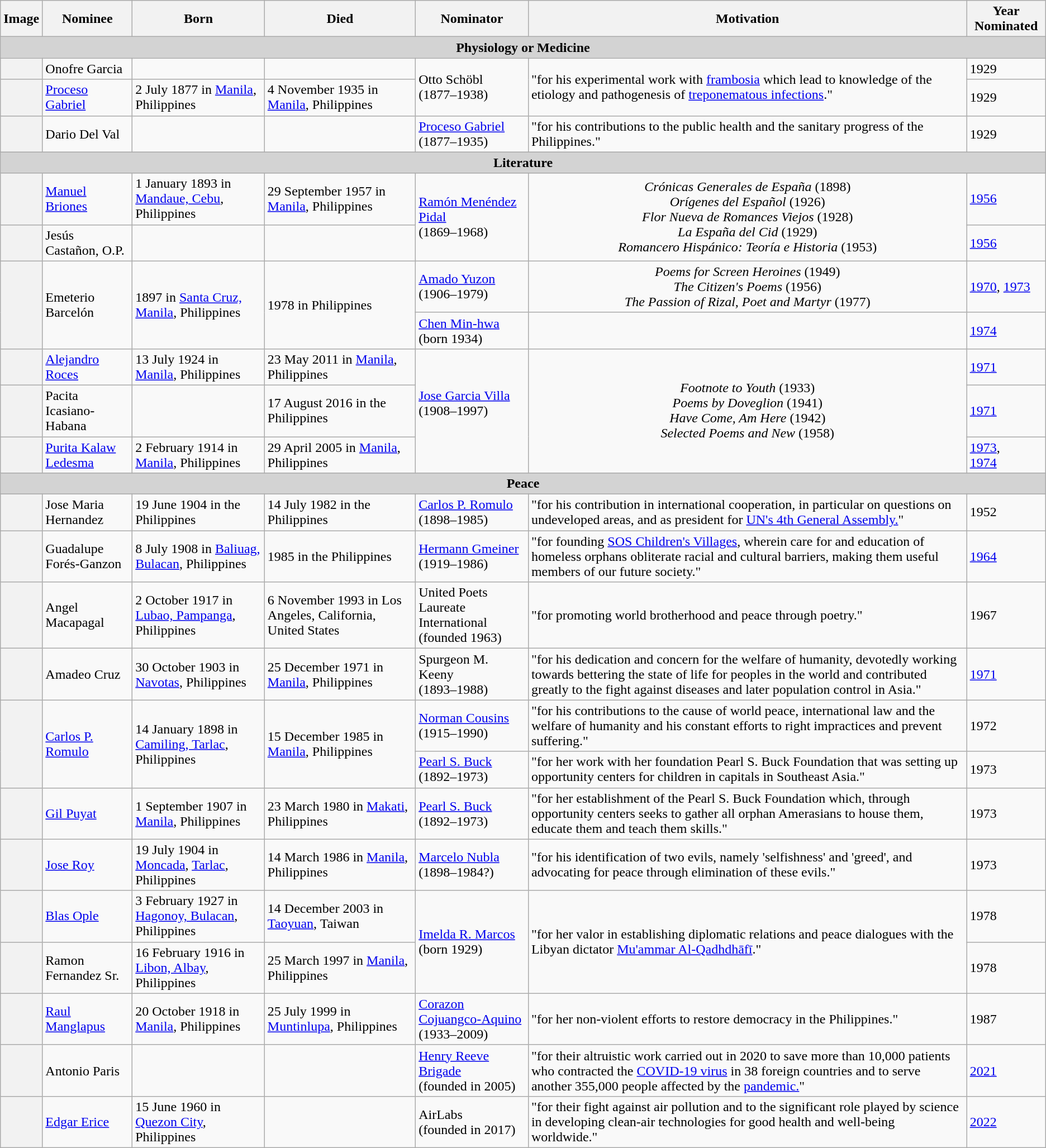<table class="wikitable sortable">
<tr>
<th>Image</th>
<th>Nominee</th>
<th>Born</th>
<th>Died</th>
<th>Nominator</th>
<th>Motivation</th>
<th>Year Nominated</th>
</tr>
<tr>
<td colspan=7 align=center style="background:lightgray;white-space:nowrap"><strong>Physiology or Medicine</strong></td>
</tr>
<tr>
<th scope="row"></th>
<td>Onofre Garcia</td>
<td></td>
<td></td>
<td rowspan=2>Otto Schöbl <br>(1877–1938)<br></td>
<td rowspan=2>"for his experimental work with <a href='#'>frambosia</a> which lead to knowledge of the etiology and pathogenesis of <a href='#'>treponematous infections</a>."</td>
<td>1929</td>
</tr>
<tr>
<th scope="row"></th>
<td><a href='#'>Proceso Gabriel</a></td>
<td>2 July 1877 in <a href='#'>Manila</a>, Philippines</td>
<td>4 November 1935 in <a href='#'>Manila</a>, Philippines</td>
<td>1929</td>
</tr>
<tr>
<th scope="row"></th>
<td>Dario Del Val</td>
<td></td>
<td></td>
<td><a href='#'>Proceso Gabriel</a> <br>(1877–1935)<br></td>
<td>"for his contributions to the public health and the sanitary progress of the Philippines."</td>
<td>1929</td>
</tr>
<tr>
<td colspan=7 align=center style="background:lightgray;white-space:nowrap"><strong>Literature</strong></td>
</tr>
<tr>
<th scope="row"></th>
<td><a href='#'>Manuel Briones</a></td>
<td>1 January 1893 in <a href='#'>Mandaue, Cebu</a>, Philippines</td>
<td>29 September 1957 in <a href='#'>Manila</a>, Philippines</td>
<td rowspan=2><a href='#'>Ramón Menéndez Pidal</a> <br>(1869–1968)<br></td>
<td rowspan=2 align="center"><em>Crónicas Generales de España</em> (1898)<br><em>Orígenes del Español</em> (1926)<br><em>Flor Nueva de Romances Viejos</em> (1928)<br><em>La España del Cid</em> (1929)<br><em>Romancero Hispánico: Teoría e Historia</em> (1953)</td>
<td><a href='#'>1956</a></td>
</tr>
<tr>
<th scope="row"></th>
<td>Jesús Castañon, O.P.</td>
<td></td>
<td></td>
<td><a href='#'>1956</a></td>
</tr>
<tr>
<th scope="row" rowspan="2"></th>
<td rowspan=2>Emeterio Barcelón</td>
<td rowspan=2>1897 in <a href='#'>Santa Cruz, Manila</a>, Philippines</td>
<td rowspan=2>1978 in Philippines</td>
<td><a href='#'>Amado Yuzon</a> <br>(1906–1979)<br></td>
<td align="center"><em>Poems for Screen Heroines</em> (1949)<br><em>The Citizen's Poems</em> (1956)<br><em>The Passion of Rizal, Poet and Martyr</em> (1977)</td>
<td><a href='#'>1970</a>, <a href='#'>1973</a></td>
</tr>
<tr>
<td><a href='#'>Chen Min-hwa</a> <br>(born 1934)<br></td>
<td align="center"></td>
<td><a href='#'>1974</a></td>
</tr>
<tr>
<th scope="row"></th>
<td><a href='#'>Alejandro Roces</a></td>
<td>13 July 1924 in <a href='#'>Manila</a>, Philippines</td>
<td>23 May 2011 in <a href='#'>Manila</a>, Philippines</td>
<td rowspan=3><a href='#'>Jose Garcia Villa</a> <br>(1908–1997)<br><br></td>
<td rowspan=3 align="center"><em>Footnote to Youth</em> (1933)<br><em>Poems by Doveglion</em> (1941)<br><em>Have Come, Am Here</em> (1942)<br><em>Selected Poems and New</em> (1958)</td>
<td><a href='#'>1971</a></td>
</tr>
<tr>
<th scope="row"></th>
<td>Pacita Icasiano-Habana</td>
<td></td>
<td>17 August 2016 in the Philippines</td>
<td><a href='#'>1971</a></td>
</tr>
<tr>
<th scope="row"></th>
<td><a href='#'>Purita Kalaw Ledesma</a></td>
<td>2 February 1914 in <a href='#'>Manila</a>, Philippines</td>
<td>29 April 2005 in <a href='#'>Manila</a>, Philippines</td>
<td><a href='#'>1973</a>,<br><a href='#'>1974</a></td>
</tr>
<tr>
<td colspan=7 align=center style="background:lightgray;white-space:nowrap"><strong>Peace</strong></td>
</tr>
<tr>
<th scope="row"></th>
<td>Jose Maria Hernandez</td>
<td>19 June 1904 in the Philippines</td>
<td>14 July 1982 in the Philippines</td>
<td><a href='#'>Carlos P. Romulo</a> <br>(1898–1985)<br></td>
<td>"for his contribution in international cooperation, in particular on questions on undeveloped areas, and as president for <a href='#'>UN's 4th General Assembly.</a>"</td>
<td>1952</td>
</tr>
<tr>
<th scope="row"></th>
<td>Guadalupe Forés-Ganzon</td>
<td>8 July 1908 in <a href='#'>Baliuag, Bulacan</a>, Philippines</td>
<td>1985 in the Philippines</td>
<td><a href='#'>Hermann Gmeiner</a> <br>(1919–1986)<br></td>
<td>"for founding <a href='#'>SOS Children's Villages</a>, wherein care for and education of homeless orphans obliterate racial and cultural barriers, making them useful members of our future society."</td>
<td><a href='#'>1964</a></td>
</tr>
<tr>
<th scope="row"></th>
<td>Angel Macapagal</td>
<td>2 October 1917 in <a href='#'>Lubao, Pampanga</a>, Philippines</td>
<td>6 November 1993 in Los Angeles, California, United States</td>
<td>United Poets Laureate International <br>(founded 1963)<br></td>
<td>"for promoting world brotherhood and peace through poetry."</td>
<td>1967</td>
</tr>
<tr>
<th scope="row"></th>
<td>Amadeo Cruz</td>
<td>30 October 1903 in <a href='#'>Navotas</a>, Philippines</td>
<td>25 December 1971 in <a href='#'>Manila</a>, Philippines</td>
<td>Spurgeon M. Keeny <br>(1893–1988)<br></td>
<td>"for his dedication and concern for the welfare of humanity, devotedly working towards bettering the state of life for peoples in the world and contributed greatly to the fight against diseases and later population control in Asia."</td>
<td><a href='#'>1971</a></td>
</tr>
<tr>
<th scope="row" rowspan=2></th>
<td rowspan=2><a href='#'>Carlos P. Romulo</a></td>
<td rowspan=2>14 January 1898 in <a href='#'>Camiling, Tarlac</a>, Philippines</td>
<td rowspan=2>15 December 1985 in <a href='#'>Manila</a>, Philippines</td>
<td><a href='#'>Norman Cousins</a> <br>(1915–1990)<br></td>
<td>"for his contributions to the cause of world peace, international law and the welfare of humanity and his constant efforts to right impractices and prevent suffering."</td>
<td>1972</td>
</tr>
<tr>
<td> <a href='#'>Pearl S. Buck</a> <br>(1892–1973)<br></td>
<td>"for her work with her foundation Pearl S. Buck Foundation that was setting up opportunity centers for children in capitals in Southeast Asia."</td>
<td>1973</td>
</tr>
<tr>
<th scope="row"></th>
<td><a href='#'>Gil Puyat</a></td>
<td>1 September 1907 in <a href='#'>Manila</a>, Philippines</td>
<td>23 March 1980 in <a href='#'>Makati</a>, Philippines</td>
<td> <a href='#'>Pearl S. Buck</a> <br>(1892–1973)<br></td>
<td>"for her establishment of the Pearl S. Buck Foundation which, through opportunity centers seeks to gather all orphan Amerasians to house them, educate them and teach them skills."</td>
<td>1973</td>
</tr>
<tr>
<th scope="row"></th>
<td><a href='#'>Jose Roy</a></td>
<td>19 July 1904 in <a href='#'>Moncada</a>, <a href='#'>Tarlac</a>, Philippines</td>
<td>14 March 1986 in <a href='#'>Manila</a>, Philippines</td>
<td><a href='#'>Marcelo Nubla</a> <br>(1898–1984?)<br></td>
<td>"for his identification of two evils, namely 'selfishness' and 'greed', and advocating for peace through elimination of these evils."</td>
<td>1973</td>
</tr>
<tr>
<th scope="row"></th>
<td><a href='#'>Blas Ople</a></td>
<td>3 February 1927 in <a href='#'>Hagonoy, Bulacan</a>, Philippines</td>
<td>14 December 2003 in <a href='#'>Taoyuan</a>, Taiwan</td>
<td rowspan=2><a href='#'>Imelda R. Marcos</a> <br>(born 1929)<br></td>
<td rowspan=2>"for her valor in establishing diplomatic relations and peace dialogues with the Libyan dictator <a href='#'>Mu'ammar Al-Qadhdhāfī</a>."</td>
<td>1978</td>
</tr>
<tr>
<th scope="row"></th>
<td>Ramon Fernandez Sr.</td>
<td>16 February 1916 in <a href='#'>Libon, Albay</a>, Philippines</td>
<td>25 March 1997 in <a href='#'>Manila</a>, Philippines</td>
<td>1978</td>
</tr>
<tr>
<th scope="row"></th>
<td><a href='#'>Raul Manglapus</a></td>
<td>20 October 1918 in <a href='#'>Manila</a>, Philippines</td>
<td>25 July 1999 in <a href='#'>Muntinlupa</a>, Philippines</td>
<td><a href='#'>Corazon Cojuangco-Aquino</a> <br>(1933–2009)<br></td>
<td>"for her non-violent efforts to restore democracy in the Philippines."</td>
<td>1987</td>
</tr>
<tr>
<th scope="row"></th>
<td>Antonio Paris</td>
<td></td>
<td></td>
<td><a href='#'>Henry Reeve Brigade</a><br>(founded in 2005)<br></td>
<td>"for their altruistic work carried out in 2020 to save more than 10,000 patients who contracted the <a href='#'>COVID-19 virus</a> in 38 foreign countries and to serve another 355,000 people affected by the <a href='#'>pandemic.</a>"</td>
<td><a href='#'>2021</a></td>
</tr>
<tr>
<th scope="row"></th>
<td><a href='#'>Edgar Erice</a></td>
<td>15 June 1960 in <a href='#'>Quezon City</a>, Philippines</td>
<td></td>
<td>AirLabs<br>(founded in 2017)<br></td>
<td>"for their fight against air pollution and to the significant role played by science in developing clean-air technologies for good health and well-being worldwide."</td>
<td><a href='#'>2022</a></td>
</tr>
</table>
